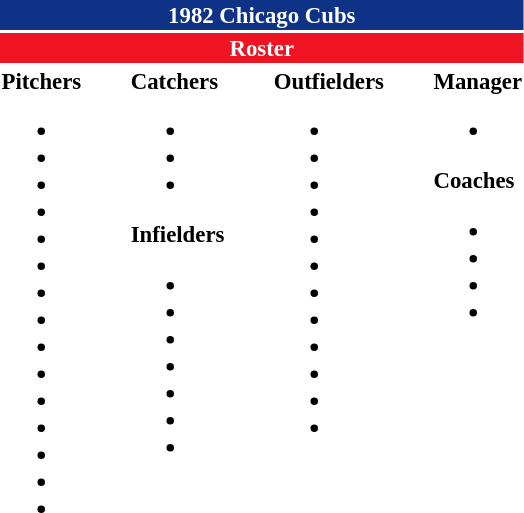<table class="toccolours" style="font-size: 95%;">
<tr>
<th colspan="10" style="background:#0e3386; color:#fff; text-align:center;">1982 Chicago Cubs</th>
</tr>
<tr>
<td colspan="10" style="background:#ee1422; color:#fff; text-align:center;"><strong>Roster</strong></td>
</tr>
<tr>
<td valign="top"><strong>Pitchers</strong><br><ul><li></li><li></li><li></li><li></li><li></li><li></li><li></li><li></li><li></li><li></li><li></li><li></li><li></li><li></li><li></li></ul></td>
<td style="width:25px;"></td>
<td valign="top"><strong>Catchers</strong><br><ul><li></li><li></li><li></li></ul><strong>Infielders</strong><ul><li></li><li></li><li></li><li></li><li></li><li></li><li></li></ul></td>
<td style="width:25px;"></td>
<td valign="top"><strong>Outfielders</strong><br><ul><li></li><li></li><li></li><li></li><li></li><li></li><li></li><li></li><li></li><li></li><li></li><li></li></ul></td>
<td style="width:25px;"></td>
<td valign="top"><strong>Manager</strong><br><ul><li></li></ul><strong>Coaches</strong><ul><li></li><li></li><li></li><li></li></ul></td>
</tr>
</table>
